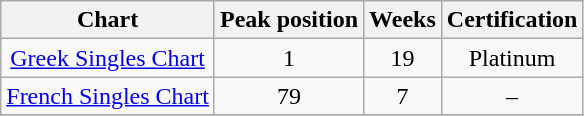<table class="wikitable">
<tr>
<th align="left">Chart</th>
<th align="left">Peak position</th>
<th align="left">Weeks</th>
<th align="left">Certification</th>
</tr>
<tr>
<td align="center"><a href='#'>Greek Singles Chart</a></td>
<td align="center">1</td>
<td align="center">19</td>
<td align="center">Platinum</td>
</tr>
<tr>
<td align="center"><a href='#'>French Singles Chart</a></td>
<td align="center">79</td>
<td align="center">7</td>
<td align="center">–</td>
</tr>
<tr>
</tr>
</table>
